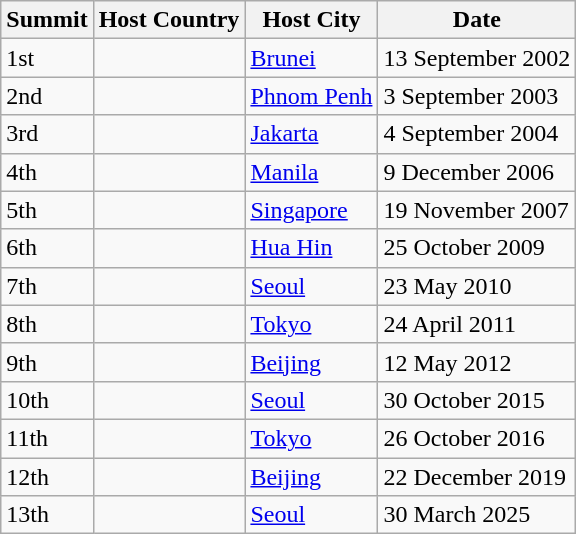<table class="wikitable">
<tr>
<th>Summit</th>
<th>Host Country</th>
<th>Host City</th>
<th>Date</th>
</tr>
<tr>
<td>1st</td>
<td></td>
<td><a href='#'>Brunei</a></td>
<td>13 September 2002</td>
</tr>
<tr>
<td>2nd</td>
<td></td>
<td><a href='#'>Phnom Penh</a></td>
<td>3 September 2003</td>
</tr>
<tr>
<td>3rd</td>
<td></td>
<td><a href='#'>Jakarta</a></td>
<td>4 September 2004</td>
</tr>
<tr>
<td>4th</td>
<td></td>
<td><a href='#'>Manila</a></td>
<td>9 December 2006</td>
</tr>
<tr>
<td>5th</td>
<td></td>
<td><a href='#'>Singapore</a></td>
<td>19 November 2007</td>
</tr>
<tr>
<td>6th</td>
<td></td>
<td><a href='#'>Hua Hin</a></td>
<td>25 October 2009</td>
</tr>
<tr>
<td>7th</td>
<td></td>
<td><a href='#'>Seoul</a></td>
<td>23 May 2010</td>
</tr>
<tr>
<td>8th</td>
<td></td>
<td><a href='#'>Tokyo</a></td>
<td>24 April 2011</td>
</tr>
<tr>
<td>9th</td>
<td></td>
<td><a href='#'>Beijing</a></td>
<td>12 May 2012</td>
</tr>
<tr>
<td>10th</td>
<td></td>
<td><a href='#'>Seoul</a></td>
<td>30 October 2015</td>
</tr>
<tr>
<td>11th</td>
<td></td>
<td><a href='#'>Tokyo</a></td>
<td>26 October 2016</td>
</tr>
<tr>
<td>12th</td>
<td></td>
<td><a href='#'>Beijing</a></td>
<td>22 December 2019</td>
</tr>
<tr>
<td>13th</td>
<td></td>
<td><a href='#'>Seoul</a></td>
<td>30 March 2025</td>
</tr>
</table>
